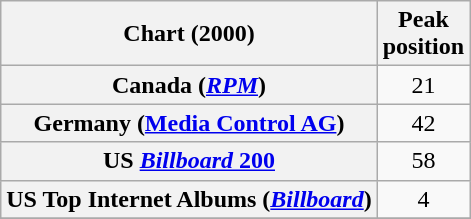<table class="wikitable sortable plainrowheaders">
<tr>
<th>Chart (2000)</th>
<th>Peak<br>position</th>
</tr>
<tr>
<th scope="row">Canada (<em><a href='#'>RPM</a></em>)</th>
<td align="center">21</td>
</tr>
<tr>
<th scope="row">Germany (<a href='#'>Media Control AG</a>)</th>
<td align="center">42</td>
</tr>
<tr>
<th scope="row">US <a href='#'><em>Billboard</em> 200</a></th>
<td align="center">58</td>
</tr>
<tr>
<th scope="row">US Top Internet Albums (<em><a href='#'>Billboard</a></em>)</th>
<td align="center">4</td>
</tr>
<tr>
</tr>
</table>
